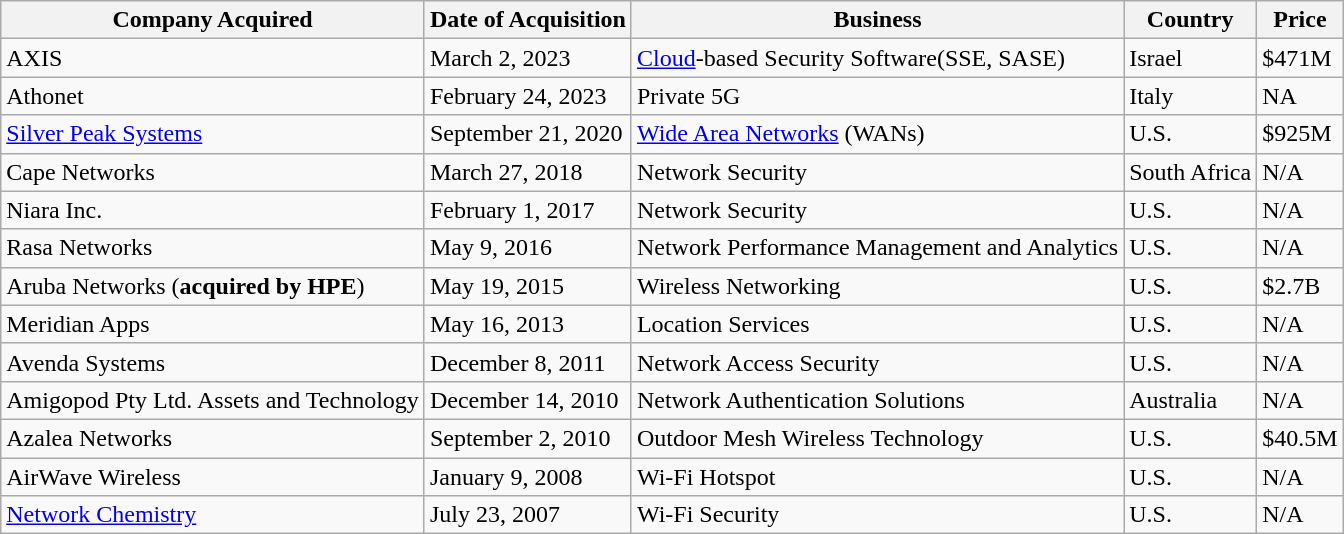<table class="wikitable">
<tr>
<th>Company Acquired</th>
<th>Date of Acquisition</th>
<th>Business</th>
<th>Country</th>
<th>Price</th>
</tr>
<tr>
<td>AXIS</td>
<td>March 2, 2023</td>
<td><a href='#'>Cloud</a>-based Security Software(SSE, SASE)</td>
<td>Israel</td>
<td>$471M</td>
</tr>
<tr>
<td>Athonet</td>
<td>February 24, 2023</td>
<td>Private 5G</td>
<td>Italy</td>
<td>NA</td>
</tr>
<tr>
<td><a href='#'>Silver Peak Systems</a></td>
<td>September 21, 2020</td>
<td><a href='#'>Wide Area Networks</a> (WANs)</td>
<td>U.S.</td>
<td>$925M</td>
</tr>
<tr>
<td>Cape Networks</td>
<td>March 27, 2018</td>
<td>Network Security</td>
<td>South Africa</td>
<td>N/A</td>
</tr>
<tr>
<td>Niara Inc.</td>
<td>February 1, 2017</td>
<td>Network Security</td>
<td>U.S.</td>
<td>N/A</td>
</tr>
<tr>
<td>Rasa Networks</td>
<td>May 9, 2016</td>
<td>Network Performance Management and Analytics</td>
<td>U.S.</td>
<td>N/A</td>
</tr>
<tr>
<td>Aruba Networks (<strong>acquired by HPE</strong>)</td>
<td>May 19, 2015</td>
<td>Wireless Networking</td>
<td>U.S.</td>
<td>$2.7B</td>
</tr>
<tr>
<td>Meridian Apps</td>
<td>May 16, 2013</td>
<td>Location Services</td>
<td>U.S.</td>
<td>N/A</td>
</tr>
<tr>
<td>Avenda Systems</td>
<td>December 8, 2011</td>
<td>Network Access Security</td>
<td>U.S.</td>
<td>N/A</td>
</tr>
<tr>
<td>Amigopod Pty Ltd. Assets and Technology</td>
<td>December 14, 2010</td>
<td>Network Authentication Solutions</td>
<td>Australia</td>
<td>N/A</td>
</tr>
<tr>
<td>Azalea Networks</td>
<td>September 2, 2010</td>
<td>Outdoor Mesh Wireless Technology</td>
<td>U.S.</td>
<td>$40.5M</td>
</tr>
<tr>
<td>AirWave Wireless</td>
<td>January 9, 2008</td>
<td>Wi-Fi Hotspot</td>
<td>U.S.</td>
<td>N/A</td>
</tr>
<tr>
<td><a href='#'>Network Chemistry</a></td>
<td>July 23, 2007</td>
<td>Wi-Fi Security</td>
<td>U.S.</td>
<td>N/A</td>
</tr>
</table>
